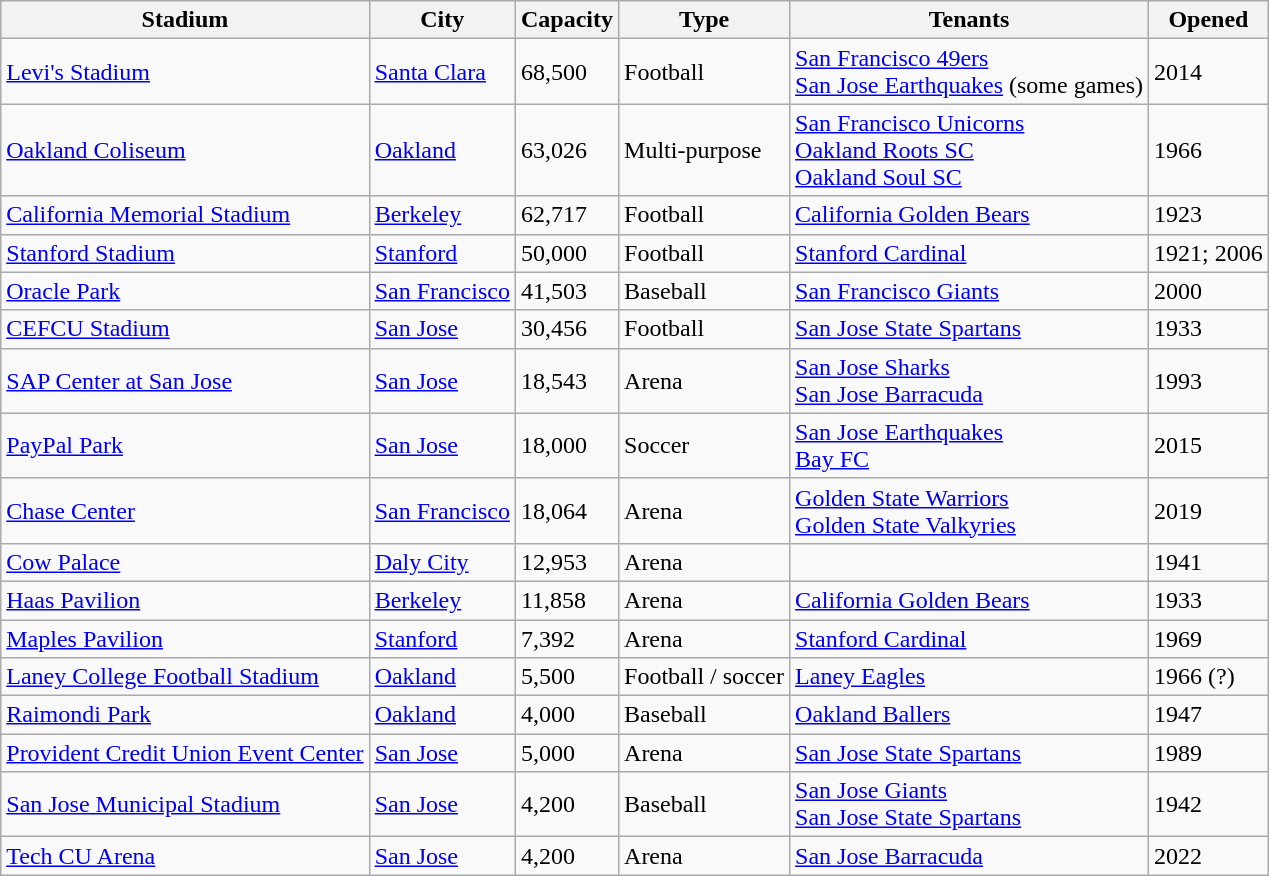<table class="wikitable sortable">
<tr>
<th>Stadium</th>
<th>City</th>
<th>Capacity</th>
<th>Type</th>
<th>Tenants</th>
<th>Opened</th>
</tr>
<tr>
<td><a href='#'>Levi's Stadium</a></td>
<td><a href='#'>Santa Clara</a></td>
<td>68,500</td>
<td>Football</td>
<td><a href='#'>San Francisco 49ers</a> <br> <a href='#'>San Jose Earthquakes</a> (some games)</td>
<td>2014</td>
</tr>
<tr>
<td><a href='#'>Oakland Coliseum</a></td>
<td><a href='#'>Oakland</a></td>
<td>63,026</td>
<td>Multi-purpose</td>
<td><a href='#'>San Francisco Unicorns</a><br><a href='#'>Oakland Roots SC</a><br><a href='#'>Oakland Soul SC</a></td>
<td>1966</td>
</tr>
<tr>
<td><a href='#'>California Memorial Stadium</a></td>
<td><a href='#'>Berkeley</a></td>
<td>62,717</td>
<td>Football</td>
<td><a href='#'>California Golden Bears</a></td>
<td>1923</td>
</tr>
<tr>
<td><a href='#'>Stanford Stadium</a></td>
<td><a href='#'>Stanford</a></td>
<td>50,000</td>
<td>Football</td>
<td><a href='#'>Stanford Cardinal</a></td>
<td>1921; 2006</td>
</tr>
<tr>
<td><a href='#'>Oracle Park</a></td>
<td><a href='#'>San Francisco</a></td>
<td>41,503</td>
<td>Baseball</td>
<td><a href='#'>San Francisco Giants</a></td>
<td>2000</td>
</tr>
<tr>
<td><a href='#'>CEFCU Stadium</a></td>
<td><a href='#'>San Jose</a></td>
<td>30,456</td>
<td>Football</td>
<td><a href='#'>San Jose State Spartans</a></td>
<td>1933</td>
</tr>
<tr>
<td><a href='#'>SAP Center at San Jose</a></td>
<td><a href='#'>San Jose</a></td>
<td>18,543</td>
<td>Arena</td>
<td><a href='#'>San Jose Sharks</a> <br> <a href='#'>San Jose Barracuda</a></td>
<td>1993</td>
</tr>
<tr>
<td><a href='#'>PayPal Park</a></td>
<td><a href='#'>San Jose</a></td>
<td>18,000</td>
<td>Soccer</td>
<td><a href='#'>San Jose Earthquakes</a><br><a href='#'>Bay FC</a></td>
<td>2015</td>
</tr>
<tr>
<td><a href='#'>Chase Center</a></td>
<td><a href='#'>San Francisco</a></td>
<td>18,064</td>
<td>Arena</td>
<td><a href='#'>Golden State Warriors</a><br><a href='#'>Golden State Valkyries</a></td>
<td>2019</td>
</tr>
<tr>
<td><a href='#'>Cow Palace</a></td>
<td><a href='#'>Daly City</a></td>
<td>12,953</td>
<td>Arena</td>
<td></td>
<td>1941</td>
</tr>
<tr>
<td><a href='#'>Haas Pavilion</a></td>
<td><a href='#'>Berkeley</a></td>
<td>11,858</td>
<td>Arena</td>
<td><a href='#'>California Golden Bears</a></td>
<td>1933</td>
</tr>
<tr>
<td><a href='#'>Maples Pavilion</a></td>
<td><a href='#'>Stanford</a></td>
<td>7,392</td>
<td>Arena</td>
<td><a href='#'>Stanford Cardinal</a></td>
<td>1969</td>
</tr>
<tr>
<td><a href='#'>Laney College Football Stadium</a></td>
<td><a href='#'>Oakland</a></td>
<td>5,500</td>
<td>Football / soccer</td>
<td><a href='#'>Laney Eagles</a></td>
<td>1966 (?)</td>
</tr>
<tr>
<td><a href='#'>Raimondi Park</a></td>
<td><a href='#'>Oakland</a></td>
<td>4,000</td>
<td>Baseball</td>
<td><a href='#'>Oakland Ballers</a></td>
<td>1947</td>
</tr>
<tr>
<td><a href='#'>Provident Credit Union Event Center</a></td>
<td><a href='#'>San Jose</a></td>
<td>5,000</td>
<td>Arena</td>
<td><a href='#'>San Jose State Spartans</a></td>
<td>1989</td>
</tr>
<tr>
<td><a href='#'>San Jose Municipal Stadium</a></td>
<td><a href='#'>San Jose</a></td>
<td>4,200</td>
<td>Baseball</td>
<td><a href='#'>San Jose Giants</a> <br> <a href='#'>San Jose State Spartans</a></td>
<td>1942</td>
</tr>
<tr>
<td><a href='#'>Tech CU Arena</a></td>
<td><a href='#'>San Jose</a></td>
<td>4,200</td>
<td>Arena</td>
<td><a href='#'>San Jose Barracuda</a></td>
<td>2022</td>
</tr>
</table>
